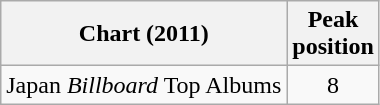<table class="wikitable sortable">
<tr>
<th>Chart (2011)</th>
<th>Peak<br>position</th>
</tr>
<tr>
<td>Japan <em>Billboard</em> Top Albums</td>
<td style="text-align:center;">8</td>
</tr>
</table>
